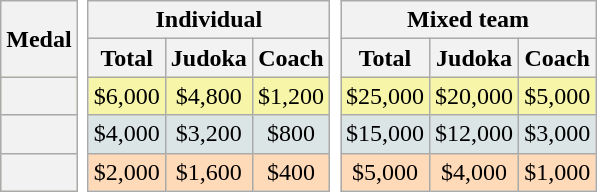<table class=wikitable style="border: none; background: none; text-align:center;">
<tr>
<th rowspan=2>Medal</th>
<td rowspan=5 style="width:1; border: none; background: none;"></td>
<th colspan=3>Individual</th>
<td rowspan=5 style="width:1; border: none; background: none;"></td>
<th colspan=3>Mixed team</th>
</tr>
<tr>
<th>Total</th>
<th>Judoka</th>
<th>Coach</th>
<th>Total</th>
<th>Judoka</th>
<th>Coach</th>
</tr>
<tr bgcolor=F7F6A8>
<th></th>
<td>$6,000</td>
<td>$4,800</td>
<td>$1,200</td>
<td>$25,000</td>
<td>$20,000</td>
<td>$5,000</td>
</tr>
<tr bgcolor=DCE5E5>
<th></th>
<td>$4,000</td>
<td>$3,200</td>
<td>$800</td>
<td>$15,000</td>
<td>$12,000</td>
<td>$3,000</td>
</tr>
<tr bgcolor=FFDAB9>
<th></th>
<td>$2,000</td>
<td>$1,600</td>
<td>$400</td>
<td>$5,000</td>
<td>$4,000</td>
<td>$1,000</td>
</tr>
</table>
